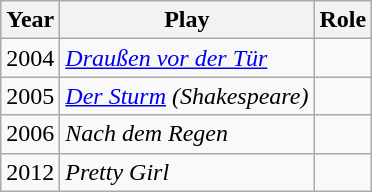<table class="wikitable sortable">
<tr>
<th>Year</th>
<th>Play</th>
<th>Role</th>
</tr>
<tr>
<td>2004</td>
<td><em><a href='#'>Draußen vor der Tür</a></em></td>
<td></td>
</tr>
<tr>
<td>2005</td>
<td><em><a href='#'>Der Sturm</a> (Shakespeare)</em></td>
<td></td>
</tr>
<tr>
<td>2006</td>
<td><em>Nach dem Regen</em></td>
<td></td>
</tr>
<tr>
<td>2012</td>
<td><em>Pretty Girl</em></td>
<td></td>
</tr>
</table>
